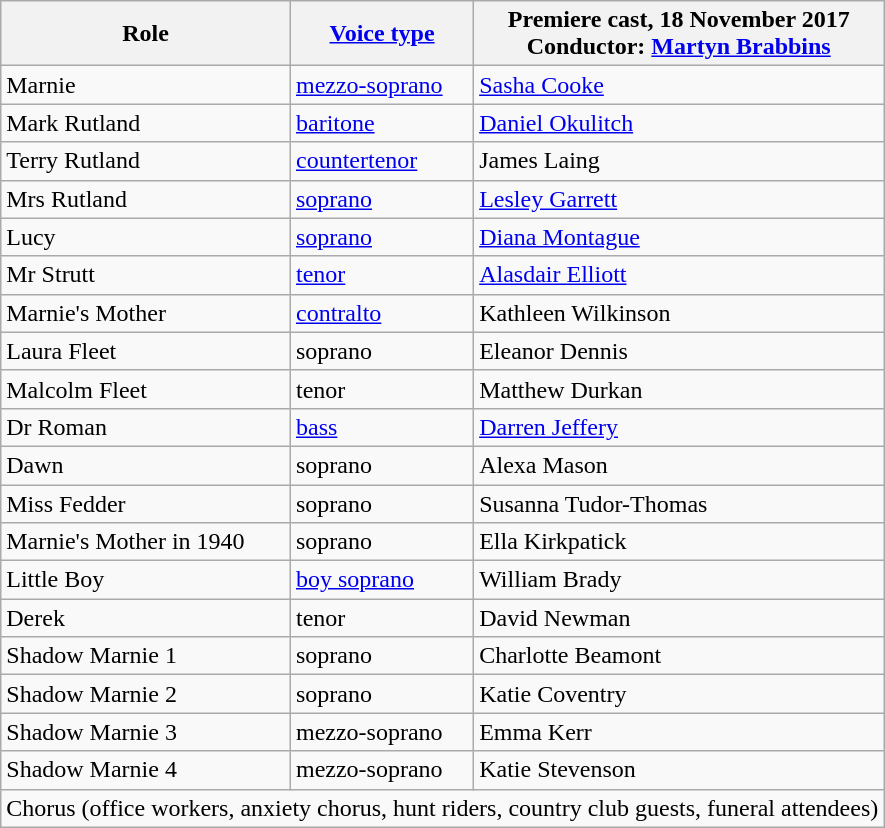<table class=wikitable>
<tr>
<th>Role</th>
<th><a href='#'>Voice type</a></th>
<th>Premiere cast, 18 November 2017<br>Conductor: <a href='#'>Martyn&nbsp;Brabbins</a></th>
</tr>
<tr>
<td>Marnie</td>
<td><a href='#'>mezzo-soprano</a></td>
<td><a href='#'>Sasha Cooke</a></td>
</tr>
<tr>
<td>Mark Rutland</td>
<td><a href='#'>baritone</a></td>
<td><a href='#'>Daniel Okulitch</a></td>
</tr>
<tr>
<td>Terry Rutland</td>
<td><a href='#'>countertenor</a></td>
<td>James Laing</td>
</tr>
<tr>
<td>Mrs Rutland</td>
<td><a href='#'>soprano</a></td>
<td><a href='#'>Lesley Garrett</a></td>
</tr>
<tr>
<td>Lucy</td>
<td><a href='#'>soprano</a></td>
<td><a href='#'>Diana Montague</a></td>
</tr>
<tr>
<td>Mr Strutt</td>
<td><a href='#'>tenor</a></td>
<td><a href='#'>Alasdair Elliott</a></td>
</tr>
<tr>
<td>Marnie's Mother</td>
<td><a href='#'>contralto</a></td>
<td>Kathleen Wilkinson</td>
</tr>
<tr>
<td>Laura Fleet</td>
<td>soprano</td>
<td>Eleanor Dennis</td>
</tr>
<tr>
<td>Malcolm Fleet</td>
<td>tenor</td>
<td>Matthew Durkan</td>
</tr>
<tr>
<td>Dr Roman</td>
<td><a href='#'>bass</a></td>
<td><a href='#'>Darren Jeffery</a></td>
</tr>
<tr>
<td>Dawn</td>
<td>soprano</td>
<td>Alexa Mason</td>
</tr>
<tr>
<td>Miss Fedder</td>
<td>soprano</td>
<td>Susanna Tudor-Thomas</td>
</tr>
<tr>
<td>Marnie's Mother in 1940</td>
<td>soprano</td>
<td>Ella Kirkpatick</td>
</tr>
<tr>
<td>Little Boy</td>
<td><a href='#'>boy soprano</a></td>
<td>William Brady</td>
</tr>
<tr>
<td>Derek</td>
<td>tenor</td>
<td>David Newman</td>
</tr>
<tr>
<td>Shadow Marnie 1</td>
<td>soprano</td>
<td>Charlotte Beamont</td>
</tr>
<tr>
<td>Shadow Marnie 2</td>
<td>soprano</td>
<td>Katie Coventry</td>
</tr>
<tr>
<td>Shadow Marnie 3</td>
<td>mezzo-soprano</td>
<td>Emma Kerr</td>
</tr>
<tr>
<td>Shadow Marnie 4</td>
<td>mezzo-soprano</td>
<td>Katie Stevenson</td>
</tr>
<tr>
<td colspan=4>Chorus (office workers, anxiety chorus, hunt riders, country club guests, funeral attendees)</td>
</tr>
</table>
